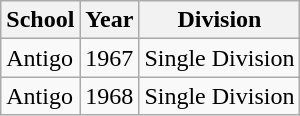<table class="wikitable">
<tr>
<th>School</th>
<th>Year</th>
<th>Division</th>
</tr>
<tr>
<td>Antigo</td>
<td>1967</td>
<td>Single Division</td>
</tr>
<tr>
<td>Antigo</td>
<td>1968</td>
<td>Single Division</td>
</tr>
</table>
